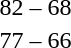<table style="text-align:center">
<tr>
<th width=200></th>
<th width=100></th>
<th width=200></th>
</tr>
<tr>
<td align=right></td>
<td>82 – 68</td>
<td align=left></td>
</tr>
<tr>
<td align=right></td>
<td>77 – 66</td>
<td align=left></td>
</tr>
</table>
